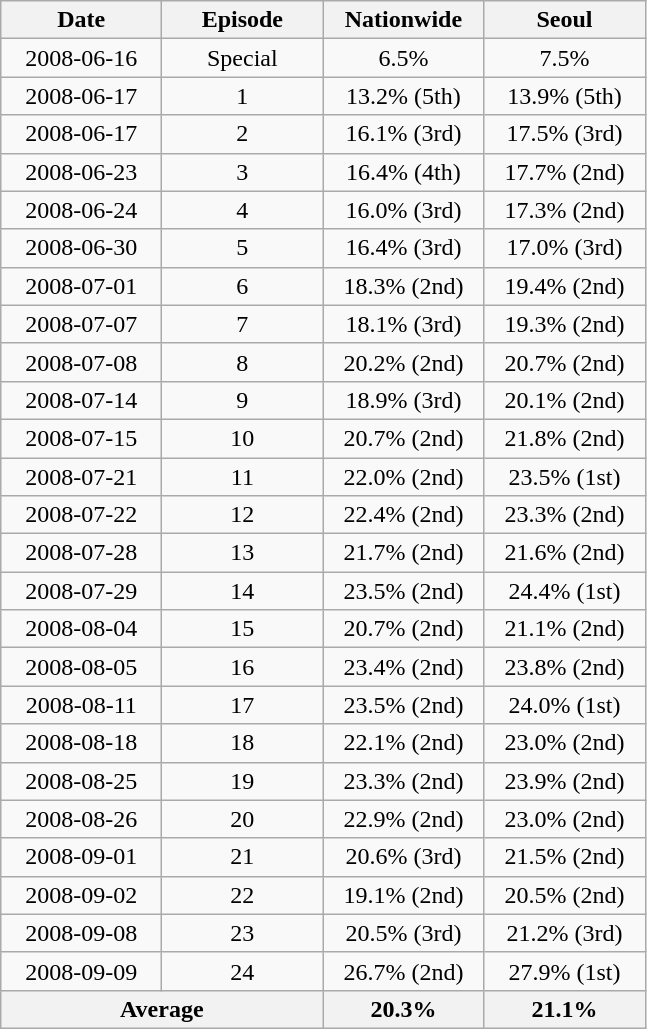<table class="wikitable">
<tr>
<th width=100>Date</th>
<th width=100>Episode</th>
<th width=100>Nationwide</th>
<th width=100>Seoul</th>
</tr>
<tr align=center>
<td>2008-06-16</td>
<td>Special</td>
<td>6.5%</td>
<td>7.5%</td>
</tr>
<tr align=center>
<td>2008-06-17</td>
<td>1</td>
<td>13.2% (5th)</td>
<td>13.9% (5th)</td>
</tr>
<tr align=center>
<td>2008-06-17</td>
<td>2</td>
<td>16.1% (3rd)</td>
<td>17.5% (3rd)</td>
</tr>
<tr align=center>
<td>2008-06-23</td>
<td>3</td>
<td>16.4% (4th)</td>
<td>17.7% (2nd)</td>
</tr>
<tr align=center>
<td>2008-06-24</td>
<td>4</td>
<td>16.0% (3rd)</td>
<td>17.3% (2nd)</td>
</tr>
<tr align=center>
<td>2008-06-30</td>
<td>5</td>
<td>16.4% (3rd)</td>
<td>17.0% (3rd)</td>
</tr>
<tr align=center>
<td>2008-07-01</td>
<td>6</td>
<td>18.3% (2nd)</td>
<td>19.4% (2nd)</td>
</tr>
<tr align=center>
<td>2008-07-07</td>
<td>7</td>
<td>18.1% (3rd)</td>
<td>19.3% (2nd)</td>
</tr>
<tr align=center>
<td>2008-07-08</td>
<td>8</td>
<td>20.2% (2nd)</td>
<td>20.7% (2nd)</td>
</tr>
<tr align=center>
<td>2008-07-14</td>
<td>9</td>
<td>18.9% (3rd)</td>
<td>20.1% (2nd)</td>
</tr>
<tr align=center>
<td>2008-07-15</td>
<td>10</td>
<td>20.7% (2nd)</td>
<td>21.8% (2nd)</td>
</tr>
<tr align=center>
<td>2008-07-21</td>
<td>11</td>
<td>22.0% (2nd)</td>
<td>23.5% (1st)</td>
</tr>
<tr align=center>
<td>2008-07-22</td>
<td>12</td>
<td>22.4% (2nd)</td>
<td>23.3% (2nd)</td>
</tr>
<tr align=center>
<td>2008-07-28</td>
<td>13</td>
<td>21.7% (2nd)</td>
<td>21.6% (2nd)</td>
</tr>
<tr align=center>
<td>2008-07-29</td>
<td>14</td>
<td>23.5% (2nd)</td>
<td>24.4% (1st)</td>
</tr>
<tr align=center>
<td>2008-08-04</td>
<td>15</td>
<td>20.7% (2nd)</td>
<td>21.1% (2nd)</td>
</tr>
<tr align=center>
<td>2008-08-05</td>
<td>16</td>
<td>23.4% (2nd)</td>
<td>23.8% (2nd)</td>
</tr>
<tr align=center>
<td>2008-08-11</td>
<td>17</td>
<td>23.5% (2nd)</td>
<td>24.0% (1st)</td>
</tr>
<tr align=center>
<td>2008-08-18</td>
<td>18</td>
<td>22.1% (2nd)</td>
<td>23.0% (2nd)</td>
</tr>
<tr align=center>
<td>2008-08-25</td>
<td>19</td>
<td>23.3% (2nd)</td>
<td>23.9% (2nd)</td>
</tr>
<tr align=center>
<td>2008-08-26</td>
<td>20</td>
<td>22.9% (2nd)</td>
<td>23.0% (2nd)</td>
</tr>
<tr align=center>
<td>2008-09-01</td>
<td>21</td>
<td>20.6% (3rd)</td>
<td>21.5% (2nd)</td>
</tr>
<tr align=center>
<td>2008-09-02</td>
<td>22</td>
<td>19.1% (2nd)</td>
<td>20.5% (2nd)</td>
</tr>
<tr align=center>
<td>2008-09-08</td>
<td>23</td>
<td>20.5% (3rd)</td>
<td>21.2% (3rd)</td>
</tr>
<tr align=center>
<td>2008-09-09</td>
<td>24</td>
<td>26.7% (2nd)</td>
<td>27.9% (1st)</td>
</tr>
<tr align="center">
<th colspan=2>Average</th>
<th>20.3%</th>
<th>21.1%</th>
</tr>
</table>
